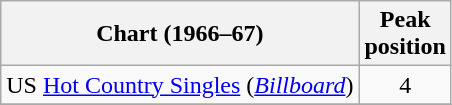<table class="wikitable">
<tr>
<th align="left">Chart (1966–67)</th>
<th align="center">Peak<br>position</th>
</tr>
<tr>
<td align="left">US <a href='#'>Hot Country Singles</a> (<em><a href='#'>Billboard</a></em>)</td>
<td align="center">4</td>
</tr>
<tr>
</tr>
</table>
